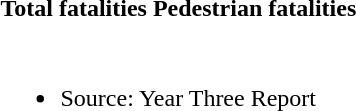<table>
<tr>
<th>Total fatalities</th>
<th>Pedestrian fatalities</th>
</tr>
<tr>
<td></td>
<td></td>
</tr>
<tr>
<td colspan=2><br><ul><li>Source: Year Three Report</li></ul></td>
</tr>
</table>
